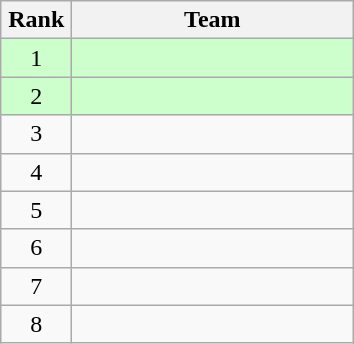<table class="wikitable" style="text-align: center;">
<tr>
<th width=40>Rank</th>
<th width=180>Team</th>
</tr>
<tr bgcolor=ccffcc>
<td>1</td>
<td align=left></td>
</tr>
<tr bgcolor=ccffcc>
<td>2</td>
<td align=left></td>
</tr>
<tr>
<td>3</td>
<td align=left></td>
</tr>
<tr>
<td>4</td>
<td align=left></td>
</tr>
<tr>
<td>5</td>
<td align=left></td>
</tr>
<tr>
<td>6</td>
<td align=left></td>
</tr>
<tr>
<td>7</td>
<td align=left></td>
</tr>
<tr>
<td>8</td>
<td align=left></td>
</tr>
</table>
